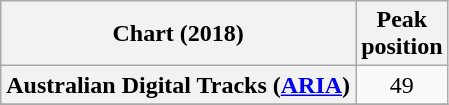<table class="wikitable plainrowheaders" style="text-align:center">
<tr>
<th scope="col">Chart (2018)</th>
<th scope="col">Peak<br>position</th>
</tr>
<tr>
<th scope="row">Australian Digital Tracks (<a href='#'>ARIA</a>)</th>
<td>49</td>
</tr>
<tr>
</tr>
</table>
